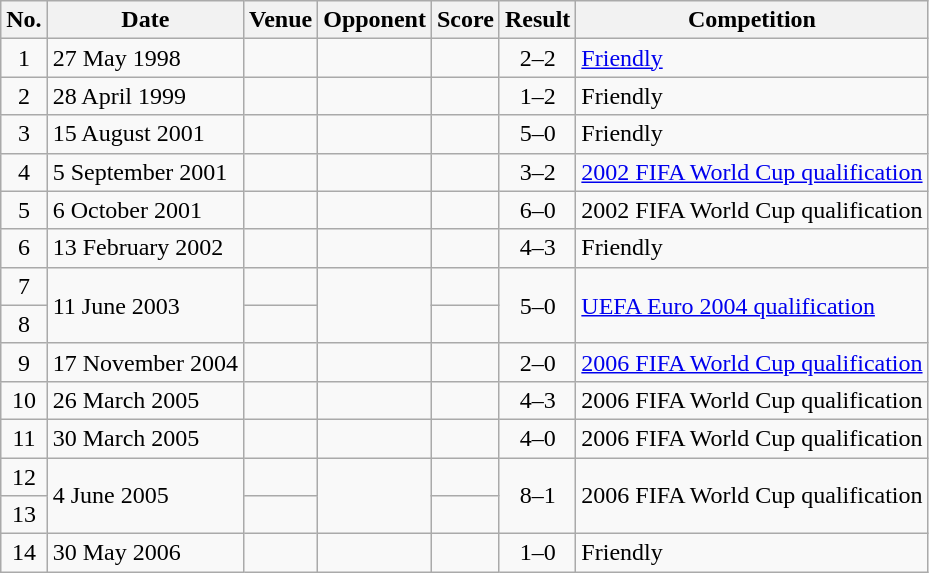<table class="wikitable sortable">
<tr>
<th scope="col">No.</th>
<th scope="col">Date</th>
<th scope="col">Venue</th>
<th scope="col">Opponent</th>
<th scope="col">Score</th>
<th scope="col">Result</th>
<th scope="col">Competition</th>
</tr>
<tr>
<td style="text-align:center">1</td>
<td>27 May 1998</td>
<td></td>
<td></td>
<td></td>
<td style="text-align:center">2–2</td>
<td><a href='#'>Friendly</a></td>
</tr>
<tr>
<td style="text-align:center">2</td>
<td>28 April 1999</td>
<td></td>
<td></td>
<td></td>
<td style="text-align:center">1–2</td>
<td>Friendly</td>
</tr>
<tr>
<td style="text-align:center">3</td>
<td>15 August 2001</td>
<td></td>
<td></td>
<td></td>
<td style="text-align:center">5–0</td>
<td>Friendly</td>
</tr>
<tr>
<td style="text-align:center">4</td>
<td>5 September 2001</td>
<td></td>
<td></td>
<td></td>
<td style="text-align:center">3–2</td>
<td><a href='#'>2002 FIFA World Cup qualification</a></td>
</tr>
<tr>
<td style="text-align:center">5</td>
<td>6 October 2001</td>
<td></td>
<td></td>
<td></td>
<td style="text-align:center">6–0</td>
<td>2002 FIFA World Cup qualification</td>
</tr>
<tr>
<td style="text-align:center">6</td>
<td>13 February 2002</td>
<td></td>
<td></td>
<td></td>
<td style="text-align:center">4–3</td>
<td>Friendly</td>
</tr>
<tr>
<td style="text-align:center">7</td>
<td rowspan="2">11 June 2003</td>
<td></td>
<td rowspan="2"></td>
<td></td>
<td rowspan="2" style="text-align:center">5–0</td>
<td rowspan="2"><a href='#'>UEFA Euro 2004 qualification</a></td>
</tr>
<tr>
<td style="text-align:center">8</td>
<td></td>
</tr>
<tr>
<td style="text-align:center">9</td>
<td>17 November 2004</td>
<td></td>
<td></td>
<td></td>
<td style="text-align:center">2–0</td>
<td><a href='#'>2006 FIFA World Cup qualification</a></td>
</tr>
<tr>
<td style="text-align:center">10</td>
<td>26 March 2005</td>
<td></td>
<td></td>
<td></td>
<td style="text-align:center">4–3</td>
<td>2006 FIFA World Cup qualification</td>
</tr>
<tr>
<td style="text-align:center">11</td>
<td>30 March 2005</td>
<td></td>
<td></td>
<td></td>
<td style="text-align:center">4–0</td>
<td>2006 FIFA World Cup qualification</td>
</tr>
<tr>
<td style="text-align:center">12</td>
<td rowspan="2">4 June 2005</td>
<td></td>
<td rowspan="2"></td>
<td></td>
<td rowspan="2" style="text-align:center">8–1</td>
<td rowspan="2">2006 FIFA World Cup qualification</td>
</tr>
<tr>
<td style="text-align:center">13</td>
<td></td>
</tr>
<tr>
<td style="text-align:center">14</td>
<td>30 May 2006</td>
<td></td>
<td></td>
<td></td>
<td style="text-align:center">1–0</td>
<td>Friendly</td>
</tr>
</table>
